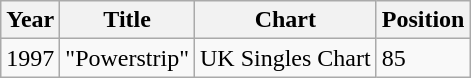<table class=wikitable>
<tr>
<th>Year</th>
<th>Title</th>
<th>Chart</th>
<th>Position</th>
</tr>
<tr>
<td>1997</td>
<td>"Powerstrip"</td>
<td>UK Singles Chart</td>
<td>85</td>
</tr>
</table>
